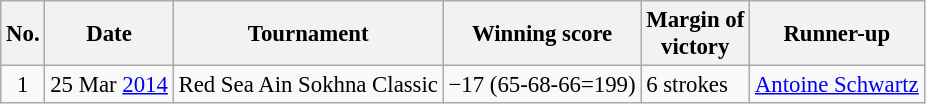<table class="wikitable" style="font-size:95%;">
<tr>
<th>No.</th>
<th>Date</th>
<th>Tournament</th>
<th>Winning score</th>
<th>Margin of<br>victory</th>
<th>Runner-up</th>
</tr>
<tr>
<td align=center>1</td>
<td align=right>25 Mar <a href='#'>2014</a></td>
<td>Red Sea Ain Sokhna Classic</td>
<td>−17 (65-68-66=199)</td>
<td>6 strokes</td>
<td> <a href='#'>Antoine Schwartz</a></td>
</tr>
</table>
